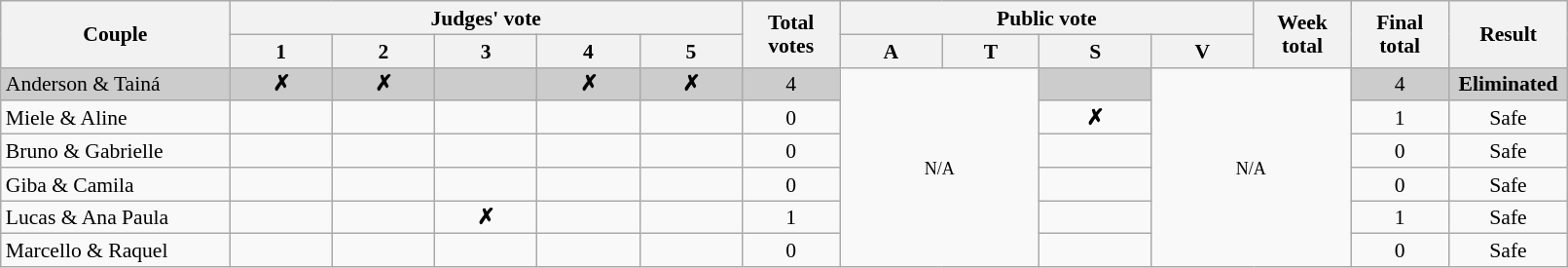<table class="wikitable" style="font-size:90%; line-height:16px; text-align:center" width="85%">
<tr>
<th rowspan=2 width=150>Couple</th>
<th colspan=5 width=185>Judges' vote</th>
<th rowspan=2 width=060>Total votes</th>
<th colspan=4 width=148>Public vote</th>
<th rowspan=2 width=060>Week total</th>
<th rowspan=2 width=060>Final total</th>
<th rowspan=2 width=075>Result</th>
</tr>
<tr>
<th>1</th>
<th>2</th>
<th>3</th>
<th>4</th>
<th>5</th>
<th>A</th>
<th>T</th>
<th>S</th>
<th>V</th>
</tr>
<tr>
<td align="left" bgcolor="CCCCCC">Anderson & Tainá</td>
<td bgcolor="CCCCCC"><strong>✗</strong></td>
<td bgcolor="CCCCCC"><strong>✗</strong></td>
<td bgcolor="CCCCCC"></td>
<td bgcolor="CCCCCC"><strong>✗</strong></td>
<td bgcolor="CCCCCC"><strong>✗</strong></td>
<td bgcolor="CCCCCC">4</td>
<td rowspan=6 colspan=2><small>N/A</small></td>
<td bgcolor="CCCCCC"></td>
<td rowspan=6 colspan=2><small>N/A</small></td>
<td bgcolor="CCCCCC">4</td>
<td bgcolor="CCCCCC"><strong>Eliminated</strong></td>
</tr>
<tr>
<td align="left">Miele & Aline</td>
<td></td>
<td></td>
<td></td>
<td></td>
<td></td>
<td>0</td>
<td><strong>✗</strong></td>
<td>1</td>
<td>Safe</td>
</tr>
<tr>
<td align="left">Bruno & Gabrielle</td>
<td></td>
<td></td>
<td></td>
<td></td>
<td></td>
<td>0</td>
<td></td>
<td>0</td>
<td>Safe</td>
</tr>
<tr>
<td align="left">Giba & Camila</td>
<td></td>
<td></td>
<td></td>
<td></td>
<td></td>
<td>0</td>
<td></td>
<td>0</td>
<td>Safe</td>
</tr>
<tr>
<td align="left">Lucas & Ana Paula</td>
<td></td>
<td></td>
<td><strong>✗</strong></td>
<td></td>
<td></td>
<td>1</td>
<td></td>
<td>1</td>
<td>Safe</td>
</tr>
<tr>
<td align="left">Marcello & Raquel</td>
<td></td>
<td></td>
<td></td>
<td></td>
<td></td>
<td>0</td>
<td></td>
<td>0</td>
<td>Safe</td>
</tr>
</table>
